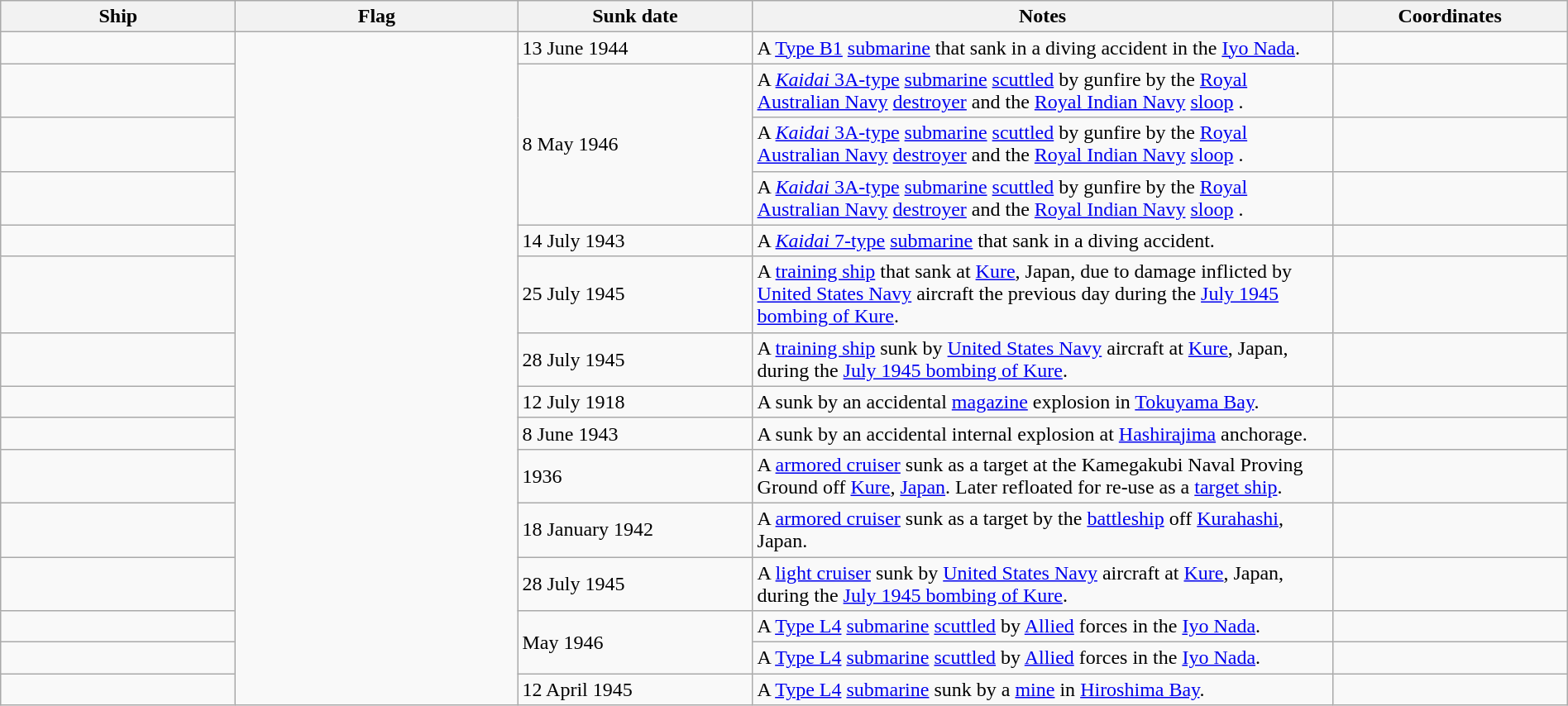<table class="wikitable sortable" style="width:100%" |>
<tr>
<th width="15%">Ship</th>
<th width="18%">Flag</th>
<th width="15%" align="right">Sunk date</th>
<th width="37%">Notes</th>
<th width="15%">Coordinates</th>
</tr>
<tr>
<td scope="row" data-sort-value="I-33"></td>
<td rowspan="15"></td>
<td>13 June 1944</td>
<td>A <a href='#'>Type B1</a> <a href='#'>submarine</a> that sank in a diving accident in the <a href='#'>Iyo Nada</a>.</td>
<td></td>
</tr>
<tr>
<td scope="row" data-sort-value="I-153"></td>
<td rowspan="3">8 May 1946</td>
<td>A <a href='#'><em>Kaidai</em> 3A-type</a> <a href='#'>submarine</a> <a href='#'>scuttled</a> by gunfire by the <a href='#'>Royal Australian Navy</a> <a href='#'>destroyer</a>  and the <a href='#'>Royal Indian Navy</a> <a href='#'>sloop</a> .</td>
<td></td>
</tr>
<tr>
<td scope="row" data-sort-value="I-154"></td>
<td>A <a href='#'><em>Kaidai</em> 3A-type</a> <a href='#'>submarine</a> <a href='#'>scuttled</a> by gunfire by the <a href='#'>Royal Australian Navy</a> <a href='#'>destroyer</a>  and the <a href='#'>Royal Indian Navy</a> <a href='#'>sloop</a> .</td>
<td></td>
</tr>
<tr>
<td scope="row" data-sort-value="I-155"></td>
<td>A <a href='#'><em>Kaidai</em> 3A-type</a> <a href='#'>submarine</a> <a href='#'>scuttled</a> by gunfire by the <a href='#'>Royal Australian Navy</a> <a href='#'>destroyer</a>  and the <a href='#'>Royal Indian Navy</a> <a href='#'>sloop</a> .</td>
<td></td>
</tr>
<tr>
<td scope="row" data-sort-value="I-179"></td>
<td>14 July 1943</td>
<td>A <a href='#'><em>Kaidai</em> 7-type</a> <a href='#'>submarine</a> that sank in a diving accident.</td>
<td></td>
</tr>
<tr>
<td scope="row" data-sort-value="Iwate"></td>
<td>25 July 1945</td>
<td>A <a href='#'>training ship</a> that sank at <a href='#'>Kure</a>, Japan, due to damage inflicted by <a href='#'>United States Navy</a> aircraft the  previous day during the <a href='#'>July 1945 bombing of Kure</a>.</td>
<td></td>
</tr>
<tr>
<td scope="row" data-sort-value="Izumo"></td>
<td>28 July 1945</td>
<td>A <a href='#'>training ship</a> sunk by <a href='#'>United States Navy</a> aircraft at <a href='#'>Kure</a>, Japan, during the <a href='#'>July 1945 bombing of Kure</a>.</td>
<td></td>
</tr>
<tr>
<td scope="row" data-sort-value="Kawachi"></td>
<td>12 July 1918</td>
<td>A  sunk by an accidental <a href='#'>magazine</a> explosion in <a href='#'>Tokuyama Bay</a>.</td>
<td></td>
</tr>
<tr>
<td scope="row" data-sort-value="Mutsu"></td>
<td>8 June 1943</td>
<td>A  sunk by an accidental internal explosion at <a href='#'>Hashirajima</a> anchorage.</td>
<td></td>
</tr>
<tr>
<td scope="row" data-sort-value="Nisshin"></td>
<td>1936</td>
<td>A  <a href='#'>armored cruiser</a> sunk as a target at the Kamegakubi Naval Proving Ground off <a href='#'>Kure</a>, <a href='#'>Japan</a>. Later refloated for re-use as a <a href='#'>target ship</a>.</td>
<td></td>
</tr>
<tr>
<td scope="row" data-sort-value="Nisshin"></td>
<td>18 January 1942</td>
<td>A  <a href='#'>armored cruiser</a> sunk as a target by the <a href='#'>battleship</a>  off <a href='#'>Kurahashi</a>, Japan.</td>
<td></td>
</tr>
<tr>
<td scope="row" data-sort-value="Ōyodo"></td>
<td>28 July 1945</td>
<td>A <a href='#'>light cruiser</a> sunk by <a href='#'>United States Navy</a> aircraft at <a href='#'>Kure</a>, Japan, during the <a href='#'>July 1945 bombing of Kure</a>.</td>
<td></td>
</tr>
<tr>
<td scope="row" data-sort-value="Ro-62"></td>
<td rowspan="2">May 1946</td>
<td>A <a href='#'>Type L4</a> <a href='#'>submarine</a> <a href='#'>scuttled</a> by <a href='#'>Allied</a> forces in the <a href='#'>Iyo Nada</a>.</td>
<td></td>
</tr>
<tr>
<td scope="row" data-sort-value="Ro-63"></td>
<td>A <a href='#'>Type L4</a> <a href='#'>submarine</a> <a href='#'>scuttled</a> by <a href='#'>Allied</a> forces in the <a href='#'>Iyo Nada</a>.</td>
<td></td>
</tr>
<tr>
<td scope="row" data-sort-value="Ro-64"></td>
<td>12 April 1945</td>
<td>A <a href='#'>Type L4</a> <a href='#'>submarine</a> sunk by a <a href='#'>mine</a> in <a href='#'>Hiroshima Bay</a>.</td>
<td></td>
</tr>
</table>
